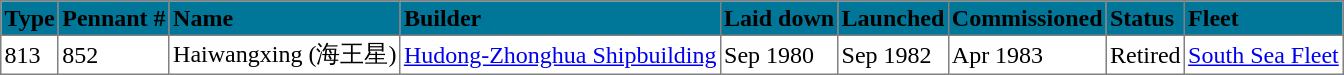<table class="toccolours" border="1" cellspacing="1" cellpadding="2" style="margin:left; border-collapse:collapse;">
<tr style="background:#079;">
<td><span><strong>Type</strong></span></td>
<td><span><strong>Pennant #</strong></span></td>
<td><span><strong>Name</strong></span></td>
<td><span><strong>Builder</strong></span></td>
<td><span><strong>Laid down</strong></span></td>
<td><span><strong>Launched</strong></span></td>
<td><span><strong>Commissioned</strong></span></td>
<td><span><strong>Status</strong></span></td>
<td><span><strong>Fleet</strong></span></td>
</tr>
<tr>
<td>813</td>
<td>852</td>
<td>Haiwangxing (海王星)</td>
<td><a href='#'>Hudong-Zhonghua Shipbuilding</a></td>
<td>Sep 1980</td>
<td>Sep 1982</td>
<td>Apr 1983</td>
<td>Retired</td>
<td><a href='#'>South Sea Fleet</a></td>
</tr>
</table>
